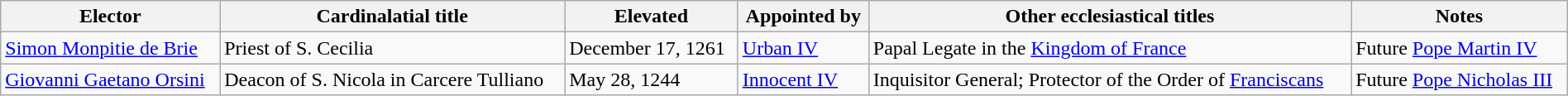<table class="wikitable sortable" style="width:100%">
<tr>
<th width="*">Elector</th>
<th width="*">Cardinalatial title</th>
<th width="*">Elevated</th>
<th width="*">Appointed by</th>
<th width="*">Other ecclesiastical titles</th>
<th width="*">Notes</th>
</tr>
<tr valign="top">
<td><a href='#'>Simon Monpitie de Brie</a></td>
<td>Priest of S. Cecilia</td>
<td>December 17, 1261</td>
<td><a href='#'>Urban IV</a></td>
<td>Papal Legate in the <a href='#'>Kingdom of France</a></td>
<td>Future <a href='#'>Pope Martin IV</a></td>
</tr>
<tr valign="top">
<td><a href='#'>Giovanni Gaetano Orsini</a></td>
<td>Deacon of S. Nicola in Carcere Tulliano</td>
<td>May 28, 1244</td>
<td><a href='#'>Innocent IV</a></td>
<td>Inquisitor General; Protector of the Order of <a href='#'>Franciscans</a></td>
<td>Future <a href='#'>Pope Nicholas III</a></td>
</tr>
</table>
